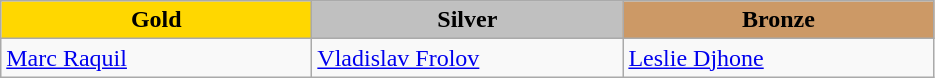<table class="wikitable" style="text-align:left">
<tr align="center">
<td width=200 bgcolor=gold><strong>Gold</strong></td>
<td width=200 bgcolor=silver><strong>Silver</strong></td>
<td width=200 bgcolor=CC9966><strong>Bronze</strong></td>
</tr>
<tr>
<td><a href='#'>Marc Raquil</a><br><em></em></td>
<td><a href='#'>Vladislav Frolov</a><br><em></em></td>
<td><a href='#'>Leslie Djhone</a><br><em></em></td>
</tr>
</table>
